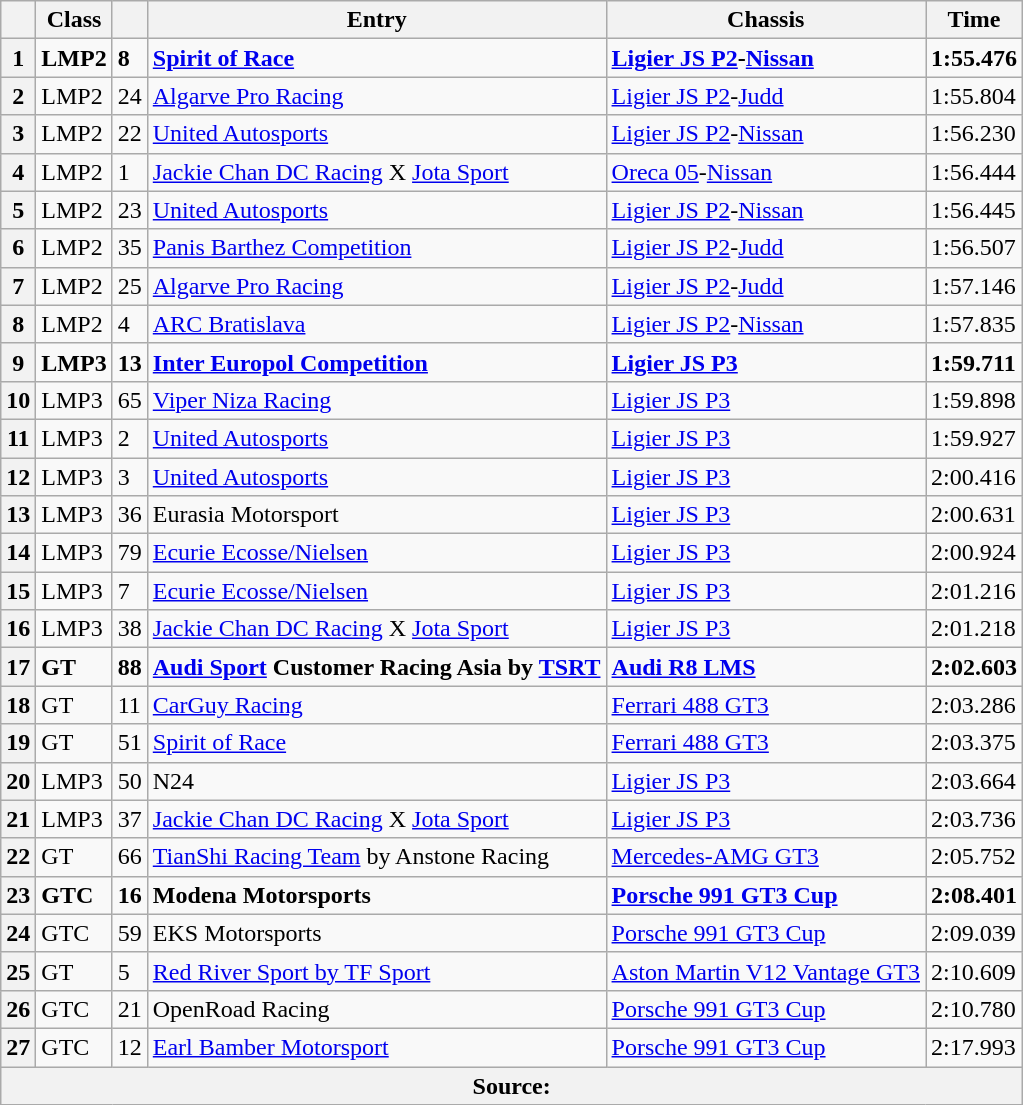<table class="wikitable">
<tr>
<th></th>
<th>Class</th>
<th></th>
<th>Entry</th>
<th>Chassis</th>
<th>Time</th>
</tr>
<tr>
<th>1</th>
<td><strong>LMP2</strong></td>
<td><strong>8</strong></td>
<td><strong> <a href='#'>Spirit of Race</a></strong></td>
<td><strong><a href='#'>Ligier JS P2</a>-<a href='#'>Nissan</a></strong></td>
<td><strong>1:55.476</strong></td>
</tr>
<tr>
<th>2</th>
<td>LMP2</td>
<td>24</td>
<td> <a href='#'>Algarve Pro Racing</a></td>
<td><a href='#'>Ligier JS P2</a>-<a href='#'>Judd</a></td>
<td>1:55.804</td>
</tr>
<tr>
<th>3</th>
<td>LMP2</td>
<td>22</td>
<td> <a href='#'>United Autosports</a></td>
<td><a href='#'>Ligier JS P2</a>-<a href='#'>Nissan</a></td>
<td>1:56.230</td>
</tr>
<tr>
<th>4</th>
<td>LMP2</td>
<td>1</td>
<td> <a href='#'>Jackie Chan DC Racing</a> X <a href='#'>Jota Sport</a></td>
<td><a href='#'>Oreca 05</a>-<a href='#'>Nissan</a></td>
<td>1:56.444</td>
</tr>
<tr>
<th>5</th>
<td>LMP2</td>
<td>23</td>
<td> <a href='#'>United Autosports</a></td>
<td><a href='#'>Ligier JS P2</a>-<a href='#'>Nissan</a></td>
<td>1:56.445</td>
</tr>
<tr>
<th>6</th>
<td>LMP2</td>
<td>35</td>
<td> <a href='#'>Panis Barthez Competition</a></td>
<td><a href='#'>Ligier JS P2</a>-<a href='#'>Judd</a></td>
<td>1:56.507</td>
</tr>
<tr>
<th>7</th>
<td>LMP2</td>
<td>25</td>
<td> <a href='#'>Algarve Pro Racing</a></td>
<td><a href='#'>Ligier JS P2</a>-<a href='#'>Judd</a></td>
<td>1:57.146</td>
</tr>
<tr>
<th>8</th>
<td>LMP2</td>
<td>4</td>
<td> <a href='#'>ARC Bratislava</a></td>
<td><a href='#'>Ligier JS P2</a>-<a href='#'>Nissan</a></td>
<td>1:57.835</td>
</tr>
<tr>
<th>9</th>
<td><strong>LMP3</strong></td>
<td><strong>13</strong></td>
<td><strong> <a href='#'>Inter Europol Competition</a></strong></td>
<td><strong><a href='#'>Ligier JS P3</a></strong></td>
<td><strong>1:59.711</strong></td>
</tr>
<tr>
<th>10</th>
<td>LMP3</td>
<td>65</td>
<td> <a href='#'>Viper Niza Racing</a></td>
<td><a href='#'>Ligier JS P3</a></td>
<td>1:59.898</td>
</tr>
<tr>
<th>11</th>
<td>LMP3</td>
<td>2</td>
<td> <a href='#'>United Autosports</a></td>
<td><a href='#'>Ligier JS P3</a></td>
<td>1:59.927</td>
</tr>
<tr>
<th>12</th>
<td>LMP3</td>
<td>3</td>
<td> <a href='#'>United Autosports</a></td>
<td><a href='#'>Ligier JS P3</a></td>
<td>2:00.416</td>
</tr>
<tr>
<th>13</th>
<td>LMP3</td>
<td>36</td>
<td> Eurasia Motorsport</td>
<td><a href='#'>Ligier JS P3</a></td>
<td>2:00.631</td>
</tr>
<tr>
<th>14</th>
<td>LMP3</td>
<td>79</td>
<td> <a href='#'>Ecurie Ecosse/Nielsen</a></td>
<td><a href='#'>Ligier JS P3</a></td>
<td>2:00.924</td>
</tr>
<tr>
<th>15</th>
<td>LMP3</td>
<td>7</td>
<td> <a href='#'>Ecurie Ecosse/Nielsen</a></td>
<td><a href='#'>Ligier JS P3</a></td>
<td>2:01.216</td>
</tr>
<tr>
<th>16</th>
<td>LMP3</td>
<td>38</td>
<td> <a href='#'>Jackie Chan DC Racing</a> X <a href='#'>Jota Sport</a></td>
<td><a href='#'>Ligier JS P3</a></td>
<td>2:01.218</td>
</tr>
<tr>
<th>17</th>
<td><strong>GT</strong></td>
<td><strong>88</strong></td>
<td><strong> <a href='#'>Audi Sport</a> Customer Racing Asia by <a href='#'>TSRT</a></strong></td>
<td><a href='#'><strong>Audi R8 LMS</strong></a></td>
<td><strong>2:02.603</strong></td>
</tr>
<tr>
<th>18</th>
<td>GT</td>
<td>11</td>
<td> <a href='#'>CarGuy Racing</a></td>
<td><a href='#'>Ferrari 488 GT3</a></td>
<td>2:03.286</td>
</tr>
<tr>
<th>19</th>
<td>GT</td>
<td>51</td>
<td> <a href='#'>Spirit of Race</a></td>
<td><a href='#'>Ferrari 488 GT3</a></td>
<td>2:03.375</td>
</tr>
<tr>
<th>20</th>
<td>LMP3</td>
<td>50</td>
<td> N24</td>
<td><a href='#'>Ligier JS P3</a></td>
<td>2:03.664</td>
</tr>
<tr>
<th>21</th>
<td>LMP3</td>
<td>37</td>
<td> <a href='#'>Jackie Chan DC Racing</a> X <a href='#'>Jota Sport</a></td>
<td><a href='#'>Ligier JS P3</a></td>
<td>2:03.736</td>
</tr>
<tr>
<th>22</th>
<td>GT</td>
<td>66</td>
<td> <a href='#'>TianShi Racing Team</a> by Anstone Racing</td>
<td><a href='#'>Mercedes-AMG GT3</a></td>
<td>2:05.752</td>
</tr>
<tr>
<th>23</th>
<td><strong>GTC</strong></td>
<td><strong>16</strong></td>
<td><strong> Modena Motorsports</strong></td>
<td><a href='#'><strong>Porsche 991 GT3 Cup</strong></a></td>
<td><strong>2:08.401</strong></td>
</tr>
<tr>
<th>24</th>
<td>GTC</td>
<td>59</td>
<td> EKS Motorsports</td>
<td><a href='#'>Porsche 991 GT3 Cup</a></td>
<td>2:09.039</td>
</tr>
<tr>
<th>25</th>
<td>GT</td>
<td>5</td>
<td> <a href='#'>Red River Sport by TF Sport</a></td>
<td><a href='#'>Aston Martin V12 Vantage GT3</a></td>
<td>2:10.609</td>
</tr>
<tr>
<th>26</th>
<td>GTC</td>
<td>21</td>
<td> OpenRoad Racing</td>
<td><a href='#'>Porsche 991 GT3 Cup</a></td>
<td>2:10.780</td>
</tr>
<tr>
<th>27</th>
<td>GTC</td>
<td>12</td>
<td> <a href='#'>Earl Bamber Motorsport</a></td>
<td><a href='#'>Porsche 991 GT3 Cup</a></td>
<td>2:17.993</td>
</tr>
<tr>
<th colspan="6">Source:</th>
</tr>
</table>
